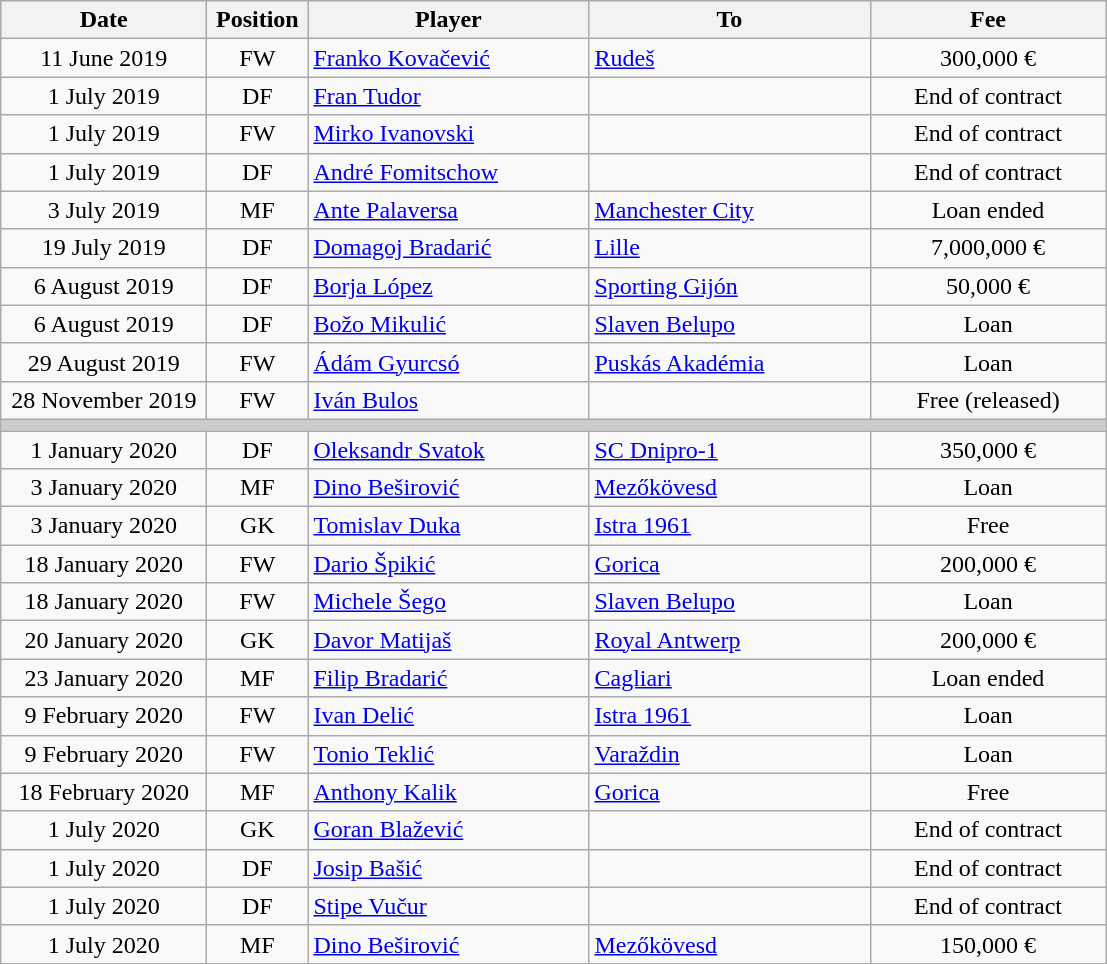<table class="wikitable" style="text-align: center;">
<tr>
<th width=130>Date</th>
<th width=60>Position</th>
<th width=180>Player</th>
<th width=180>To</th>
<th width=150>Fee</th>
</tr>
<tr>
<td>11 June 2019</td>
<td>FW</td>
<td style="text-align:left;"> <a href='#'>Franko Kovačević</a></td>
<td style="text-align:left;"> <a href='#'>Rudeš</a></td>
<td>300,000 €</td>
</tr>
<tr>
<td>1 July 2019</td>
<td>DF</td>
<td style="text-align:left;"> <a href='#'>Fran Tudor</a></td>
<td style="text-align:left;"></td>
<td>End of contract</td>
</tr>
<tr>
<td>1 July 2019</td>
<td>FW</td>
<td style="text-align:left;"> <a href='#'>Mirko Ivanovski</a></td>
<td style="text-align:left;"></td>
<td>End of contract</td>
</tr>
<tr>
<td>1 July 2019</td>
<td>DF</td>
<td style="text-align:left;"> <a href='#'>André Fomitschow</a></td>
<td style="text-align:left;"></td>
<td>End of contract</td>
</tr>
<tr>
<td>3 July 2019</td>
<td>MF</td>
<td style="text-align:left;"> <a href='#'>Ante Palaversa</a></td>
<td style="text-align:left;"> <a href='#'>Manchester City</a></td>
<td>Loan ended</td>
</tr>
<tr>
<td>19 July 2019</td>
<td>DF</td>
<td style="text-align:left;"> <a href='#'>Domagoj Bradarić</a></td>
<td style="text-align:left;"> <a href='#'>Lille</a></td>
<td>7,000,000 €</td>
</tr>
<tr>
<td>6 August 2019</td>
<td>DF</td>
<td style="text-align:left;"> <a href='#'>Borja López</a></td>
<td style="text-align:left;"> <a href='#'>Sporting Gijón</a></td>
<td>50,000 €</td>
</tr>
<tr>
<td>6 August 2019</td>
<td>DF</td>
<td style="text-align:left;"> <a href='#'>Božo Mikulić</a></td>
<td style="text-align:left;"> <a href='#'>Slaven Belupo</a></td>
<td>Loan</td>
</tr>
<tr>
<td>29 August 2019</td>
<td>FW</td>
<td style="text-align:left;"> <a href='#'>Ádám Gyurcsó</a></td>
<td style="text-align:left;"> <a href='#'>Puskás Akadémia</a></td>
<td>Loan</td>
</tr>
<tr>
<td>28 November 2019</td>
<td>FW</td>
<td style="text-align:left;"> <a href='#'>Iván Bulos</a></td>
<td style="text-align:left;"></td>
<td>Free (released)</td>
</tr>
<tr style="color:#CCCCCC;background-color:#CCCCCC">
<td colspan="6"></td>
</tr>
<tr>
<td>1 January 2020</td>
<td>DF</td>
<td style="text-align:left;"> <a href='#'>Oleksandr Svatok</a></td>
<td style="text-align:left;"> <a href='#'>SC Dnipro-1</a></td>
<td>350,000 €</td>
</tr>
<tr>
<td>3 January 2020</td>
<td>MF</td>
<td style="text-align:left;"> <a href='#'>Dino Beširović</a></td>
<td style="text-align:left;"> <a href='#'>Mezőkövesd</a></td>
<td>Loan</td>
</tr>
<tr>
<td>3 January 2020</td>
<td>GK</td>
<td style="text-align:left;"> <a href='#'>Tomislav Duka</a></td>
<td style="text-align:left;"> <a href='#'>Istra 1961</a></td>
<td>Free</td>
</tr>
<tr>
<td>18 January 2020</td>
<td>FW</td>
<td style="text-align:left;"> <a href='#'>Dario Špikić</a></td>
<td style="text-align:left;"> <a href='#'>Gorica</a></td>
<td>200,000 €</td>
</tr>
<tr>
<td>18 January 2020</td>
<td>FW</td>
<td style="text-align:left;"> <a href='#'>Michele Šego</a></td>
<td style="text-align:left;"> <a href='#'>Slaven Belupo</a></td>
<td>Loan</td>
</tr>
<tr>
<td>20 January 2020</td>
<td>GK</td>
<td style="text-align:left;"> <a href='#'>Davor Matijaš</a></td>
<td style="text-align:left;"> <a href='#'>Royal Antwerp</a></td>
<td>200,000 €</td>
</tr>
<tr>
<td>23 January 2020</td>
<td>MF</td>
<td style="text-align:left;"> <a href='#'>Filip Bradarić</a></td>
<td style="text-align:left;"> <a href='#'>Cagliari</a></td>
<td>Loan ended</td>
</tr>
<tr>
<td>9 February 2020</td>
<td>FW</td>
<td style="text-align:left;"> <a href='#'>Ivan Delić</a></td>
<td style="text-align:left;"> <a href='#'>Istra 1961</a></td>
<td>Loan</td>
</tr>
<tr>
<td>9 February 2020</td>
<td>FW</td>
<td style="text-align:left;"> <a href='#'>Tonio Teklić</a></td>
<td style="text-align:left;"> <a href='#'>Varaždin</a></td>
<td>Loan</td>
</tr>
<tr>
<td>18 February 2020</td>
<td>MF</td>
<td style="text-align:left;"> <a href='#'>Anthony Kalik</a></td>
<td style="text-align:left;"> <a href='#'>Gorica</a></td>
<td>Free</td>
</tr>
<tr>
<td>1 July 2020</td>
<td>GK</td>
<td style="text-align:left;"> <a href='#'>Goran Blažević</a></td>
<td style="text-align:left;"></td>
<td>End of contract</td>
</tr>
<tr>
<td>1 July 2020</td>
<td>DF</td>
<td style="text-align:left;"> <a href='#'>Josip Bašić</a></td>
<td style="text-align:left;"></td>
<td>End of contract</td>
</tr>
<tr>
<td>1 July 2020</td>
<td>DF</td>
<td style="text-align:left;"> <a href='#'>Stipe Vučur</a></td>
<td style="text-align:left;"></td>
<td>End of contract</td>
</tr>
<tr>
<td>1 July 2020</td>
<td>MF</td>
<td style="text-align:left;"> <a href='#'>Dino Beširović</a></td>
<td style="text-align:left;"> <a href='#'>Mezőkövesd</a></td>
<td>150,000 €</td>
</tr>
</table>
